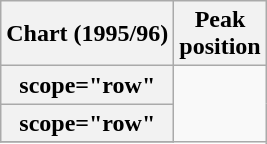<table class="wikitable sortable plainrowheaders" style="text-align:center">
<tr>
<th scope="col">Chart (1995/96)</th>
<th scope="col">Peak<br>position</th>
</tr>
<tr>
<th>scope="row"</th>
</tr>
<tr>
<th>scope="row"</th>
</tr>
<tr>
</tr>
</table>
